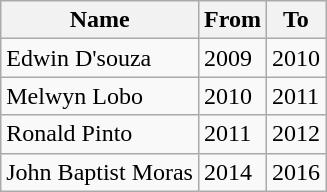<table class="wikitable">
<tr>
<th>Name</th>
<th>From</th>
<th>To</th>
</tr>
<tr>
<td>Edwin D'souza</td>
<td>2009</td>
<td>2010</td>
</tr>
<tr>
<td>Melwyn Lobo</td>
<td>2010</td>
<td>2011</td>
</tr>
<tr>
<td>Ronald Pinto</td>
<td>2011</td>
<td>2012</td>
</tr>
<tr>
<td>John Baptist Moras</td>
<td>2014</td>
<td>2016</td>
</tr>
</table>
